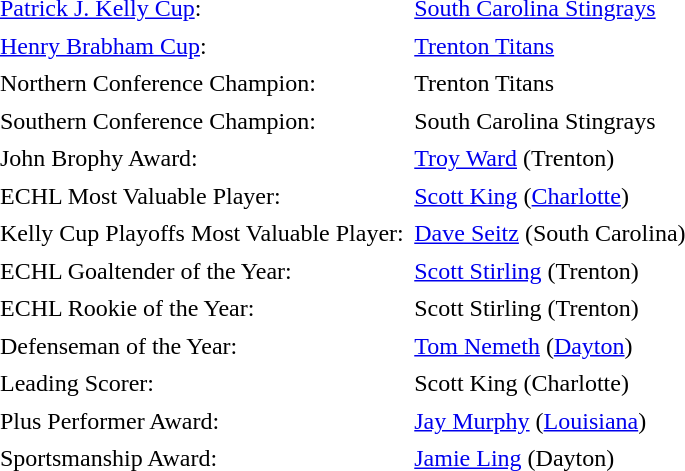<table cellpadding="3" cellspacing="1">
<tr>
<td><a href='#'>Patrick J. Kelly Cup</a>:</td>
<td><a href='#'>South Carolina Stingrays</a></td>
</tr>
<tr>
<td><a href='#'>Henry Brabham Cup</a>:</td>
<td><a href='#'>Trenton Titans</a></td>
</tr>
<tr>
<td>Northern Conference Champion:</td>
<td>Trenton Titans</td>
</tr>
<tr>
<td>Southern Conference Champion:</td>
<td>South Carolina Stingrays</td>
</tr>
<tr>
<td>John Brophy Award:</td>
<td><a href='#'>Troy Ward</a> (Trenton)</td>
</tr>
<tr>
<td>ECHL Most Valuable Player:</td>
<td><a href='#'>Scott King</a> (<a href='#'>Charlotte</a>)</td>
</tr>
<tr>
<td>Kelly Cup Playoffs Most Valuable Player:</td>
<td><a href='#'>Dave Seitz</a> (South Carolina)</td>
</tr>
<tr>
<td>ECHL Goaltender of the Year:</td>
<td><a href='#'>Scott Stirling</a> (Trenton)</td>
</tr>
<tr>
<td>ECHL Rookie of the Year:</td>
<td>Scott Stirling (Trenton)</td>
</tr>
<tr>
<td>Defenseman of the Year:</td>
<td><a href='#'>Tom Nemeth</a> (<a href='#'>Dayton</a>)</td>
</tr>
<tr>
<td>Leading Scorer:</td>
<td>Scott King (Charlotte)</td>
</tr>
<tr>
<td>Plus Performer Award:</td>
<td><a href='#'>Jay Murphy</a> (<a href='#'>Louisiana</a>)</td>
</tr>
<tr>
<td>Sportsmanship Award:</td>
<td><a href='#'>Jamie Ling</a> (Dayton)</td>
</tr>
<tr>
</tr>
</table>
